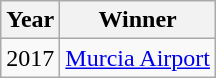<table class="wikitable">
<tr>
<th>Year</th>
<th>Winner</th>
</tr>
<tr>
<td>2017</td>
<td> <a href='#'>Murcia Airport</a></td>
</tr>
</table>
